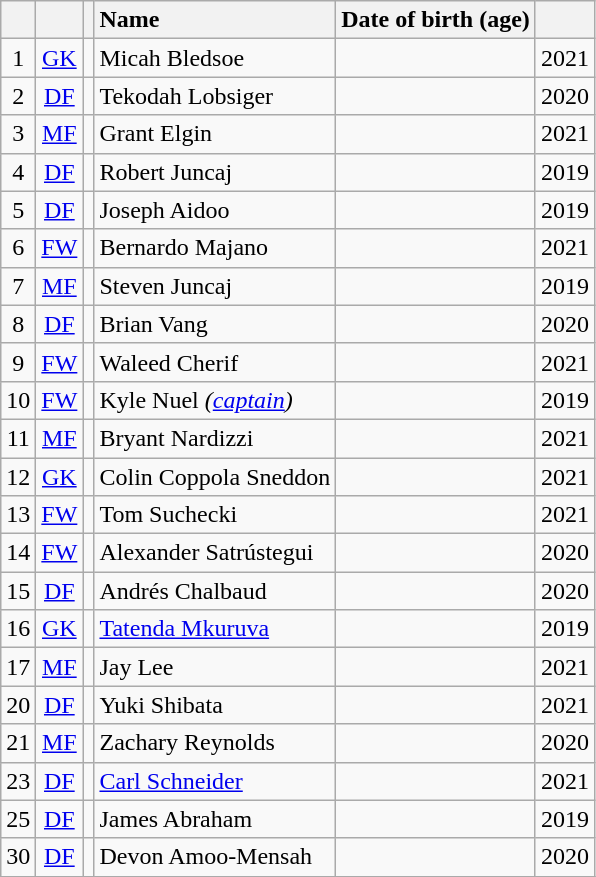<table class="wikitable sortable" style="text-align:center;">
<tr>
<th></th>
<th></th>
<th></th>
<th style="text-align:left;">Name</th>
<th style="text-align:left;">Date of birth (age)</th>
<th></th>
</tr>
<tr>
<td>1</td>
<td><a href='#'>GK</a></td>
<td></td>
<td data-sort-value="Bledsoe, Micah" style="text-align:left;">Micah Bledsoe</td>
<td style="text-align:left;"></td>
<td>2021</td>
</tr>
<tr>
<td>2</td>
<td><a href='#'>DF</a></td>
<td></td>
<td data-sort-value="Lobsiger, Tekodah" style="text-align:left;">Tekodah Lobsiger</td>
<td style="text-align:left;"></td>
<td>2020</td>
</tr>
<tr>
<td>3</td>
<td><a href='#'>MF</a></td>
<td></td>
<td data-sort-value="Elgin, Grant" style="text-align:left;">Grant Elgin</td>
<td style="text-align:left;"></td>
<td>2021</td>
</tr>
<tr>
<td>4</td>
<td><a href='#'>DF</a></td>
<td></td>
<td data-sort-value="Juncaj, Robert" style="text-align:left;">Robert Juncaj</td>
<td style="text-align:left;"></td>
<td>2019</td>
</tr>
<tr>
<td>5</td>
<td><a href='#'>DF</a></td>
<td></td>
<td data-sort-value="Aidoo, Joseph" style="text-align:left;">Joseph Aidoo</td>
<td style="text-align:left;"></td>
<td>2019</td>
</tr>
<tr>
<td>6</td>
<td><a href='#'>FW</a></td>
<td></td>
<td data-sort-value="Majano, Bernardo" style="text-align:left;">Bernardo Majano</td>
<td style="text-align:left;"></td>
<td>2021</td>
</tr>
<tr>
<td>7</td>
<td><a href='#'>MF</a></td>
<td></td>
<td data-sort-value="Juncaj, Steven" style="text-align:left;">Steven Juncaj</td>
<td style="text-align:left;"></td>
<td>2019</td>
</tr>
<tr>
<td>8</td>
<td><a href='#'>DF</a></td>
<td></td>
<td data-sort-value="Vang, Brian" style="text-align:left;">Brian Vang</td>
<td style="text-align:left;"></td>
<td>2020</td>
</tr>
<tr>
<td>9</td>
<td><a href='#'>FW</a></td>
<td></td>
<td data-sort-value="Nuel, Kyle" style="text-align:left;">Waleed Cherif</td>
<td style="text-align:left;"></td>
<td>2021</td>
</tr>
<tr>
<td>10</td>
<td><a href='#'>FW</a></td>
<td></td>
<td data-sort-value="Nuel, Kyle" style="text-align:left;">Kyle Nuel <em>(<a href='#'>captain</a>)</em></td>
<td style="text-align:left;"></td>
<td>2019</td>
</tr>
<tr>
<td>11</td>
<td><a href='#'>MF</a></td>
<td></td>
<td data-sort-value="Nardizzi, Bryant" style="text-align:left;">Bryant Nardizzi</td>
<td style="text-align:left;"></td>
<td>2021</td>
</tr>
<tr>
<td>12</td>
<td><a href='#'>GK</a></td>
<td></td>
<td data-sort-value="Coppola Sneddon, Colin" style="text-align:left;">Colin Coppola Sneddon</td>
<td style="text-align:left;"></td>
<td>2021</td>
</tr>
<tr>
<td>13</td>
<td><a href='#'>FW</a></td>
<td></td>
<td data-sort-value="Suchecki, Tom" style="text-align:left;">Tom Suchecki</td>
<td style="text-align:left;"></td>
<td>2021</td>
</tr>
<tr>
<td>14</td>
<td><a href='#'>FW</a></td>
<td></td>
<td data-sort-value="Satrústegui, Alexander" style="text-align:left;">Alexander Satrústegui</td>
<td style="text-align:left;"></td>
<td>2020</td>
</tr>
<tr>
<td>15</td>
<td><a href='#'>DF</a></td>
<td></td>
<td data-sort-value="Chalbaud, Andrés" style="text-align:left;">Andrés Chalbaud</td>
<td style="text-align:left;"></td>
<td>2020</td>
</tr>
<tr>
<td>16</td>
<td><a href='#'>GK</a></td>
<td></td>
<td data-sort-value="Mkuruva, Tatenda" style="text-align:left;"><a href='#'>Tatenda Mkuruva</a></td>
<td style="text-align:left;"></td>
<td>2019</td>
</tr>
<tr>
<td>17</td>
<td><a href='#'>MF</a></td>
<td></td>
<td data-sort-value="Lee, Jay" style="text-align:left;">Jay Lee</td>
<td style="text-align:left;"></td>
<td>2021</td>
</tr>
<tr>
<td>20</td>
<td><a href='#'>DF</a></td>
<td></td>
<td data-sort-value="Shibata, Yuki" style="text-align:left;">Yuki Shibata</td>
<td style="text-align:left;"></td>
<td>2021</td>
</tr>
<tr>
<td>21</td>
<td><a href='#'>MF</a></td>
<td></td>
<td data-sort-value="Reynolds, Zachary" style="text-align:left;">Zachary Reynolds</td>
<td style="text-align:left;"></td>
<td>2020</td>
</tr>
<tr>
<td>23</td>
<td><a href='#'>DF</a></td>
<td></td>
<td data-sort-value="Abraham, James" style="text-align:left;"><a href='#'>Carl Schneider</a></td>
<td style="text-align:left;"></td>
<td>2021</td>
</tr>
<tr>
<td>25</td>
<td><a href='#'>DF</a></td>
<td></td>
<td data-sort-value="Abraham, James" style="text-align:left;">James Abraham</td>
<td style="text-align:left;"></td>
<td>2019</td>
</tr>
<tr>
<td>30</td>
<td><a href='#'>DF</a></td>
<td></td>
<td data-sort-value="Amoo-Mensah, Devon" style="text-align:left;">Devon Amoo-Mensah</td>
<td style="text-align:left;"></td>
<td>2020</td>
</tr>
<tr>
</tr>
</table>
